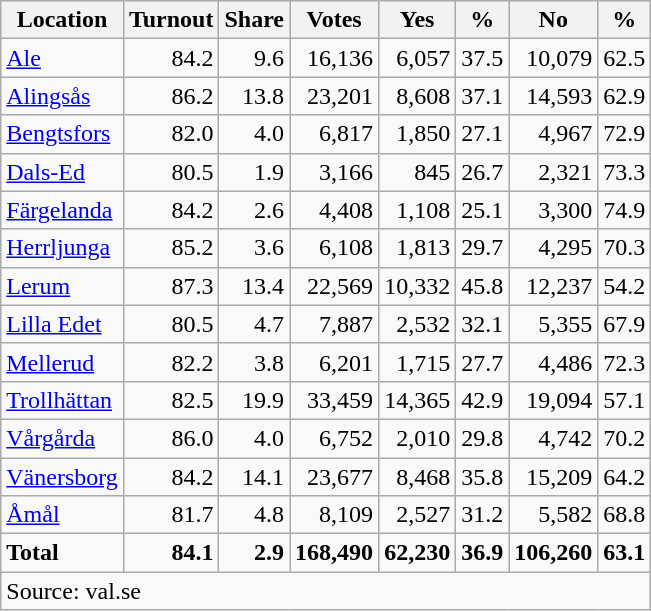<table class="wikitable sortable" style=text-align:right>
<tr>
<th>Location</th>
<th>Turnout</th>
<th>Share</th>
<th>Votes</th>
<th>Yes</th>
<th>%</th>
<th>No</th>
<th>%</th>
</tr>
<tr>
<td align=left><a href='#'>Ale</a></td>
<td>84.2</td>
<td>9.6</td>
<td>16,136</td>
<td>6,057</td>
<td>37.5</td>
<td>10,079</td>
<td>62.5</td>
</tr>
<tr>
<td align=left><a href='#'>Alingsås</a></td>
<td>86.2</td>
<td>13.8</td>
<td>23,201</td>
<td>8,608</td>
<td>37.1</td>
<td>14,593</td>
<td>62.9</td>
</tr>
<tr>
<td align=left><a href='#'>Bengtsfors</a></td>
<td>82.0</td>
<td>4.0</td>
<td>6,817</td>
<td>1,850</td>
<td>27.1</td>
<td>4,967</td>
<td>72.9</td>
</tr>
<tr>
<td align=left><a href='#'>Dals-Ed</a></td>
<td>80.5</td>
<td>1.9</td>
<td>3,166</td>
<td>845</td>
<td>26.7</td>
<td>2,321</td>
<td>73.3</td>
</tr>
<tr>
<td align=left><a href='#'>Färgelanda</a></td>
<td>84.2</td>
<td>2.6</td>
<td>4,408</td>
<td>1,108</td>
<td>25.1</td>
<td>3,300</td>
<td>74.9</td>
</tr>
<tr>
<td align=left><a href='#'>Herrljunga</a></td>
<td>85.2</td>
<td>3.6</td>
<td>6,108</td>
<td>1,813</td>
<td>29.7</td>
<td>4,295</td>
<td>70.3</td>
</tr>
<tr>
<td align=left><a href='#'>Lerum</a></td>
<td>87.3</td>
<td>13.4</td>
<td>22,569</td>
<td>10,332</td>
<td>45.8</td>
<td>12,237</td>
<td>54.2</td>
</tr>
<tr>
<td align=left><a href='#'>Lilla Edet</a></td>
<td>80.5</td>
<td>4.7</td>
<td>7,887</td>
<td>2,532</td>
<td>32.1</td>
<td>5,355</td>
<td>67.9</td>
</tr>
<tr>
<td align=left><a href='#'>Mellerud</a></td>
<td>82.2</td>
<td>3.8</td>
<td>6,201</td>
<td>1,715</td>
<td>27.7</td>
<td>4,486</td>
<td>72.3</td>
</tr>
<tr>
<td align=left><a href='#'>Trollhättan</a></td>
<td>82.5</td>
<td>19.9</td>
<td>33,459</td>
<td>14,365</td>
<td>42.9</td>
<td>19,094</td>
<td>57.1</td>
</tr>
<tr>
<td align=left><a href='#'>Vårgårda</a></td>
<td>86.0</td>
<td>4.0</td>
<td>6,752</td>
<td>2,010</td>
<td>29.8</td>
<td>4,742</td>
<td>70.2</td>
</tr>
<tr>
<td align=left><a href='#'>Vänersborg</a></td>
<td>84.2</td>
<td>14.1</td>
<td>23,677</td>
<td>8,468</td>
<td>35.8</td>
<td>15,209</td>
<td>64.2</td>
</tr>
<tr>
<td align=left><a href='#'>Åmål</a></td>
<td>81.7</td>
<td>4.8</td>
<td>8,109</td>
<td>2,527</td>
<td>31.2</td>
<td>5,582</td>
<td>68.8</td>
</tr>
<tr>
<td align=left><strong>Total</strong></td>
<td><strong>84.1</strong></td>
<td><strong>2.9</strong></td>
<td><strong>168,490</strong></td>
<td><strong>62,230</strong></td>
<td><strong>36.9</strong></td>
<td><strong>106,260</strong></td>
<td><strong>63.1</strong></td>
</tr>
<tr>
<td align=left colspan=8>Source: val.se </td>
</tr>
</table>
